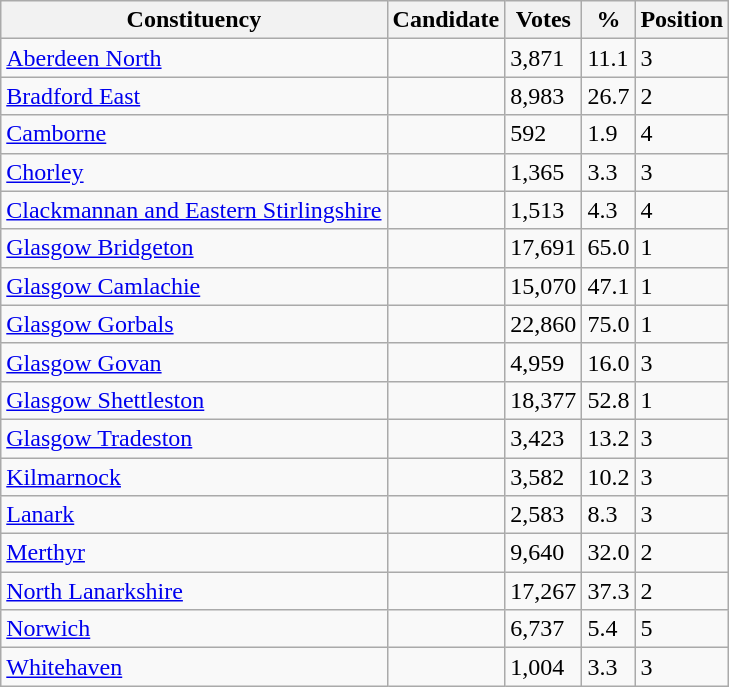<table class="wikitable sortable">
<tr>
<th>Constituency</th>
<th>Candidate</th>
<th>Votes</th>
<th>%</th>
<th>Position</th>
</tr>
<tr>
<td><a href='#'>Aberdeen North</a></td>
<td></td>
<td>3,871</td>
<td>11.1</td>
<td>3</td>
</tr>
<tr>
<td><a href='#'>Bradford East</a></td>
<td></td>
<td>8,983</td>
<td>26.7</td>
<td>2</td>
</tr>
<tr>
<td><a href='#'>Camborne</a></td>
<td></td>
<td>592</td>
<td>1.9</td>
<td>4</td>
</tr>
<tr>
<td><a href='#'>Chorley</a></td>
<td></td>
<td>1,365</td>
<td>3.3</td>
<td>3</td>
</tr>
<tr>
<td><a href='#'>Clackmannan and Eastern Stirlingshire</a></td>
<td></td>
<td>1,513</td>
<td>4.3</td>
<td>4</td>
</tr>
<tr>
<td><a href='#'>Glasgow Bridgeton</a></td>
<td></td>
<td>17,691</td>
<td>65.0</td>
<td>1</td>
</tr>
<tr>
<td><a href='#'>Glasgow Camlachie</a></td>
<td></td>
<td>15,070</td>
<td>47.1</td>
<td>1</td>
</tr>
<tr>
<td><a href='#'>Glasgow Gorbals</a></td>
<td></td>
<td>22,860</td>
<td>75.0</td>
<td>1</td>
</tr>
<tr>
<td><a href='#'>Glasgow Govan</a></td>
<td></td>
<td>4,959</td>
<td>16.0</td>
<td>3</td>
</tr>
<tr>
<td><a href='#'>Glasgow Shettleston</a></td>
<td></td>
<td>18,377</td>
<td>52.8</td>
<td>1</td>
</tr>
<tr>
<td><a href='#'>Glasgow Tradeston</a></td>
<td></td>
<td>3,423</td>
<td>13.2</td>
<td>3</td>
</tr>
<tr>
<td><a href='#'>Kilmarnock</a></td>
<td></td>
<td>3,582</td>
<td>10.2</td>
<td>3</td>
</tr>
<tr>
<td><a href='#'>Lanark</a></td>
<td></td>
<td>2,583</td>
<td>8.3</td>
<td>3</td>
</tr>
<tr>
<td><a href='#'>Merthyr</a></td>
<td></td>
<td>9,640</td>
<td>32.0</td>
<td>2</td>
</tr>
<tr>
<td><a href='#'>North Lanarkshire</a></td>
<td></td>
<td>17,267</td>
<td>37.3</td>
<td>2</td>
</tr>
<tr>
<td><a href='#'>Norwich</a></td>
<td></td>
<td>6,737</td>
<td>5.4</td>
<td>5</td>
</tr>
<tr>
<td><a href='#'>Whitehaven</a></td>
<td></td>
<td>1,004</td>
<td>3.3</td>
<td>3</td>
</tr>
</table>
